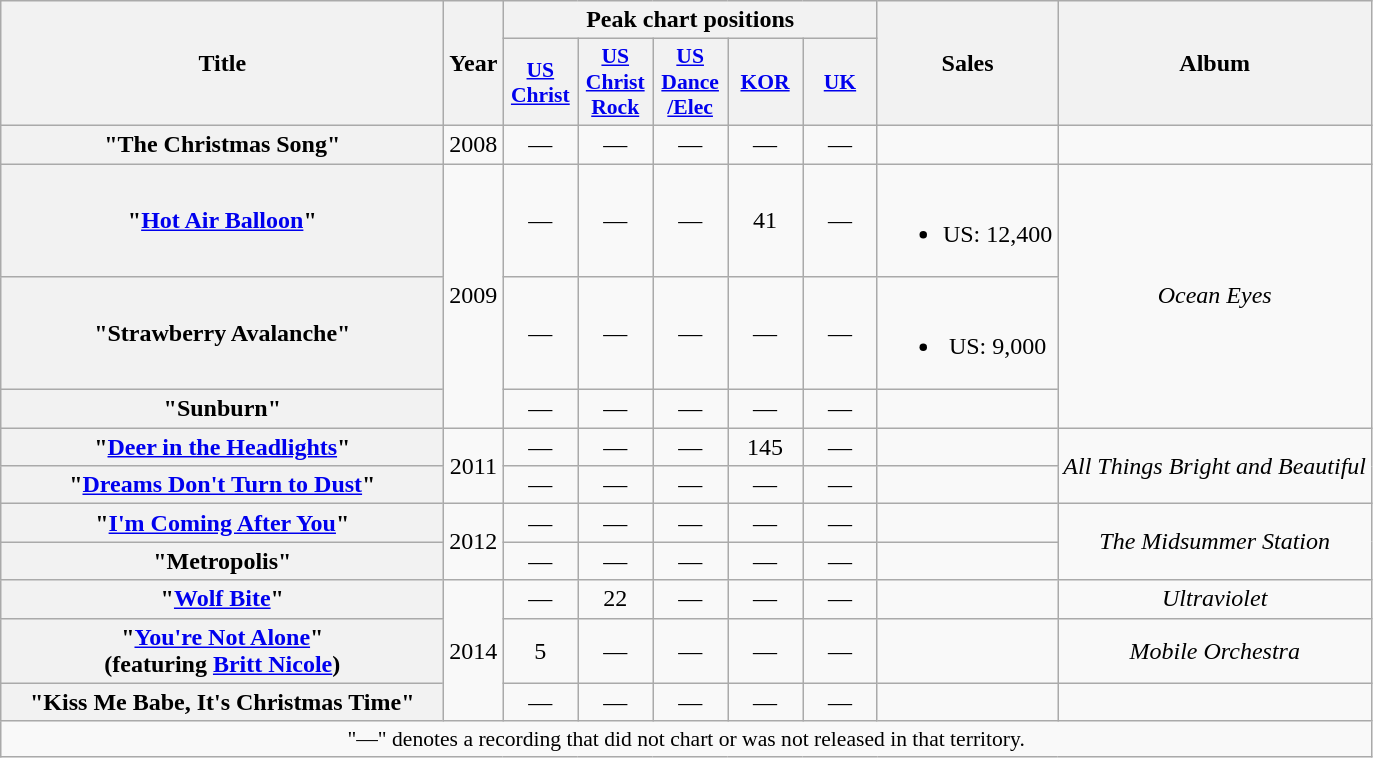<table class="wikitable plainrowheaders" style="text-align:center;" border="1">
<tr>
<th scope="col" rowspan="2" style="width:18em;">Title</th>
<th scope="col" rowspan="2">Year</th>
<th scope="col" colspan="5">Peak chart positions</th>
<th scope="col" rowspan="2">Sales</th>
<th scope="col" rowspan="2">Album</th>
</tr>
<tr>
<th scope="col" style="width:3em;font-size:90%;"><a href='#'>US<br>Christ</a><br></th>
<th scope="col" style="width:3em;font-size:90%;"><a href='#'>US<br>Christ<br>Rock</a><br></th>
<th scope="col" style="width:3em;font-size:90%;"><a href='#'>US<br>Dance<br>/Elec</a></th>
<th scope="col" style="width:3em;font-size:90%;"><a href='#'>KOR</a><br></th>
<th scope="col" style="width:3em;font-size:90%;"><a href='#'>UK</a><br></th>
</tr>
<tr>
<th scope="row">"The Christmas Song"</th>
<td>2008</td>
<td>—</td>
<td>—</td>
<td>—</td>
<td>—</td>
<td>—</td>
<td></td>
<td></td>
</tr>
<tr>
<th scope="row">"<a href='#'>Hot Air Balloon</a>"</th>
<td rowspan="3">2009</td>
<td>—</td>
<td>—</td>
<td>—</td>
<td>41</td>
<td>—</td>
<td><br><ul><li>US: 12,400</li></ul></td>
<td rowspan="3"><em>Ocean Eyes</em></td>
</tr>
<tr>
<th scope="row">"Strawberry Avalanche"</th>
<td>—</td>
<td>—</td>
<td>—</td>
<td>—</td>
<td>—</td>
<td><br><ul><li>US: 9,000</li></ul></td>
</tr>
<tr>
<th scope="row">"Sunburn"</th>
<td>—</td>
<td>—</td>
<td>—</td>
<td>—</td>
<td>—</td>
<td></td>
</tr>
<tr>
<th scope="row">"<a href='#'>Deer in the Headlights</a>"</th>
<td rowspan="2">2011</td>
<td>—</td>
<td>—</td>
<td>—</td>
<td>145</td>
<td>—</td>
<td></td>
<td rowspan="2"><em>All Things Bright and Beautiful</em></td>
</tr>
<tr>
<th scope="row">"<a href='#'>Dreams Don't Turn to Dust</a>"</th>
<td>—</td>
<td>—</td>
<td>—</td>
<td>—</td>
<td>—</td>
<td></td>
</tr>
<tr>
<th scope="row">"<a href='#'>I'm Coming After You</a>"</th>
<td rowspan="2">2012</td>
<td>—</td>
<td>—</td>
<td>—</td>
<td>—</td>
<td>—</td>
<td></td>
<td rowspan="2"><em>The Midsummer Station</em></td>
</tr>
<tr>
<th scope="row">"Metropolis"</th>
<td>—</td>
<td>—</td>
<td>—</td>
<td>—</td>
<td>—</td>
<td></td>
</tr>
<tr>
<th scope="row">"<a href='#'>Wolf Bite</a>"</th>
<td rowspan="3">2014</td>
<td>—</td>
<td>22</td>
<td>—</td>
<td>—</td>
<td>—</td>
<td></td>
<td><em>Ultraviolet</em></td>
</tr>
<tr>
<th scope="row">"<a href='#'>You're Not Alone</a>"<br><span>(featuring <a href='#'>Britt Nicole</a>)</span></th>
<td>5</td>
<td>—</td>
<td>—</td>
<td>—</td>
<td>—</td>
<td></td>
<td><em>Mobile Orchestra</em></td>
</tr>
<tr>
<th scope="row">"Kiss Me Babe, It's Christmas Time"</th>
<td>—</td>
<td>—</td>
<td>—</td>
<td>—</td>
<td>—</td>
<td></td>
<td></td>
</tr>
<tr>
<td colspan="10" style="font-size:90%">"—" denotes a recording that did not chart or was not released in that territory.</td>
</tr>
</table>
